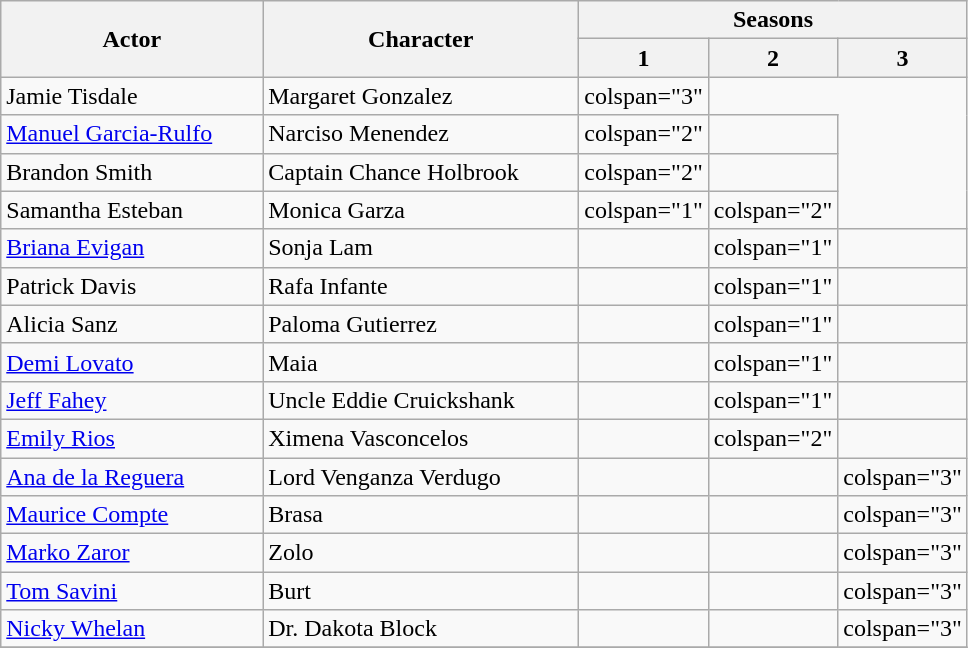<table class="wikitable">
<tr>
<th rowspan="2">Actor</th>
<th rowspan="2">Character</th>
<th colspan="3">Seasons</th>
</tr>
<tr>
<th style="width:13.40%;">1</th>
<th style="width:13.40%;">2</th>
<th style="width:13.40%;">3</th>
</tr>
<tr>
<td>Jamie Tisdale</td>
<td>Margaret Gonzalez</td>
<td>colspan="3" </td>
</tr>
<tr>
<td><a href='#'>Manuel Garcia-Rulfo</a></td>
<td>Narciso Menendez</td>
<td>colspan="2" </td>
<td></td>
</tr>
<tr>
<td>Brandon Smith</td>
<td>Captain Chance Holbrook</td>
<td>colspan="2" </td>
<td></td>
</tr>
<tr>
<td>Samantha Esteban</td>
<td>Monica Garza</td>
<td>colspan="1" </td>
<td>colspan="2" </td>
</tr>
<tr>
<td><a href='#'>Briana Evigan</a></td>
<td>Sonja Lam</td>
<td></td>
<td>colspan="1" </td>
<td></td>
</tr>
<tr>
<td>Patrick Davis</td>
<td>Rafa Infante</td>
<td></td>
<td>colspan="1" </td>
<td></td>
</tr>
<tr>
<td>Alicia Sanz</td>
<td>Paloma Gutierrez</td>
<td></td>
<td>colspan="1" </td>
<td></td>
</tr>
<tr>
<td><a href='#'>Demi Lovato</a></td>
<td>Maia</td>
<td></td>
<td>colspan="1" </td>
<td></td>
</tr>
<tr>
<td><a href='#'>Jeff Fahey</a></td>
<td>Uncle Eddie Cruickshank</td>
<td></td>
<td>colspan="1" </td>
<td></td>
</tr>
<tr>
<td><a href='#'>Emily Rios</a></td>
<td>Ximena Vasconcelos</td>
<td></td>
<td>colspan="2" </td>
</tr>
<tr>
<td><a href='#'>Ana de la Reguera</a></td>
<td>Lord Venganza Verdugo</td>
<td></td>
<td></td>
<td>colspan="3" </td>
</tr>
<tr>
<td><a href='#'>Maurice Compte</a></td>
<td>Brasa</td>
<td></td>
<td></td>
<td>colspan="3" </td>
</tr>
<tr>
<td><a href='#'>Marko Zaror</a></td>
<td>Zolo</td>
<td></td>
<td></td>
<td>colspan="3" </td>
</tr>
<tr>
<td><a href='#'>Tom Savini</a></td>
<td>Burt</td>
<td></td>
<td></td>
<td>colspan="3" </td>
</tr>
<tr>
<td><a href='#'>Nicky Whelan</a></td>
<td>Dr. Dakota Block</td>
<td></td>
<td></td>
<td>colspan="3" </td>
</tr>
<tr>
</tr>
</table>
